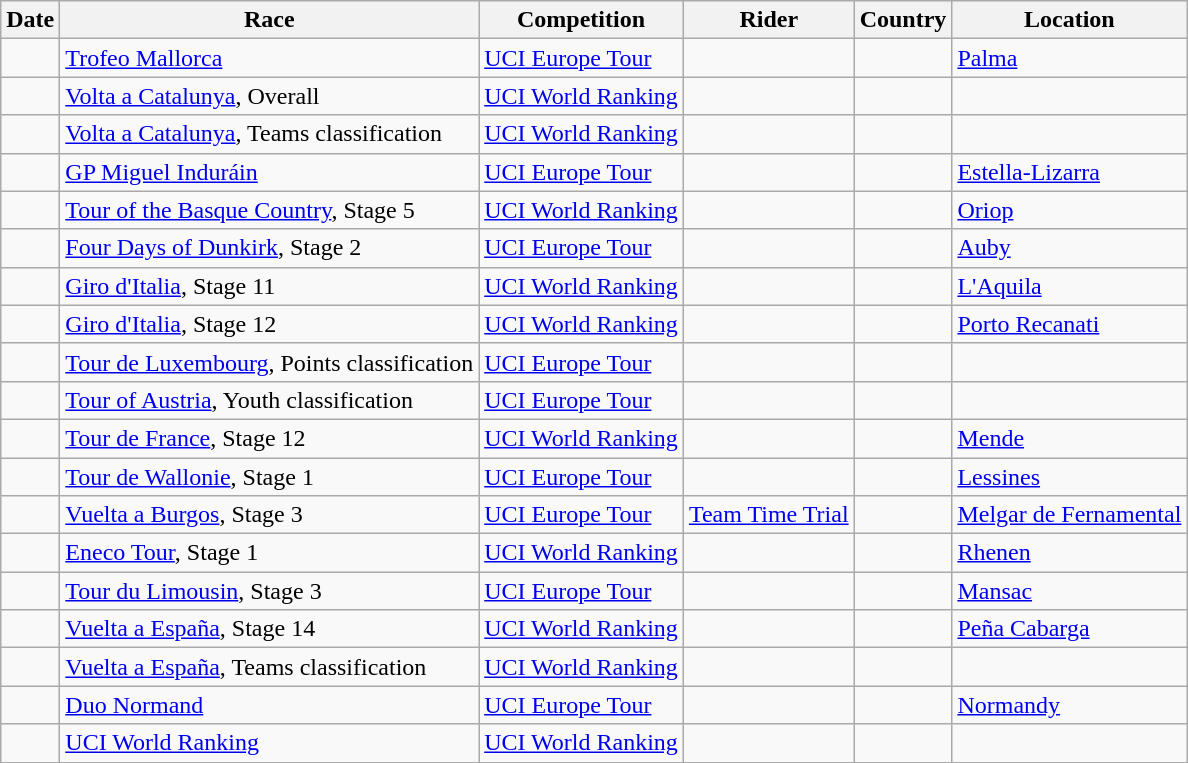<table class="wikitable sortable">
<tr>
<th>Date</th>
<th>Race</th>
<th>Competition</th>
<th>Rider</th>
<th>Country</th>
<th>Location</th>
</tr>
<tr>
<td></td>
<td><a href='#'>Trofeo Mallorca</a></td>
<td><a href='#'>UCI Europe Tour</a></td>
<td></td>
<td></td>
<td><a href='#'>Palma</a></td>
</tr>
<tr>
<td></td>
<td><a href='#'>Volta a Catalunya</a>, Overall</td>
<td><a href='#'>UCI World Ranking</a></td>
<td></td>
<td></td>
<td></td>
</tr>
<tr>
<td></td>
<td><a href='#'>Volta a Catalunya</a>, Teams classification</td>
<td><a href='#'>UCI World Ranking</a></td>
<td></td>
<td></td>
<td></td>
</tr>
<tr>
<td></td>
<td><a href='#'>GP Miguel Induráin</a></td>
<td><a href='#'>UCI Europe Tour</a></td>
<td></td>
<td></td>
<td><a href='#'>Estella-Lizarra</a></td>
</tr>
<tr>
<td></td>
<td><a href='#'>Tour of the Basque Country</a>, Stage 5</td>
<td><a href='#'>UCI World Ranking</a></td>
<td></td>
<td></td>
<td><a href='#'>Oriop</a></td>
</tr>
<tr>
<td></td>
<td><a href='#'>Four Days of Dunkirk</a>, Stage 2</td>
<td><a href='#'>UCI Europe Tour</a></td>
<td></td>
<td></td>
<td><a href='#'>Auby</a></td>
</tr>
<tr>
<td></td>
<td><a href='#'>Giro d'Italia</a>, Stage 11</td>
<td><a href='#'>UCI World Ranking</a></td>
<td></td>
<td></td>
<td><a href='#'>L'Aquila</a></td>
</tr>
<tr>
<td></td>
<td><a href='#'>Giro d'Italia</a>, Stage 12</td>
<td><a href='#'>UCI World Ranking</a></td>
<td></td>
<td></td>
<td><a href='#'>Porto Recanati</a></td>
</tr>
<tr>
<td></td>
<td><a href='#'>Tour de Luxembourg</a>, Points classification</td>
<td><a href='#'>UCI Europe Tour</a></td>
<td></td>
<td></td>
<td></td>
</tr>
<tr>
<td></td>
<td><a href='#'>Tour of Austria</a>, Youth classification</td>
<td><a href='#'>UCI Europe Tour</a></td>
<td></td>
<td></td>
<td></td>
</tr>
<tr>
<td></td>
<td><a href='#'>Tour de France</a>, Stage 12</td>
<td><a href='#'>UCI World Ranking</a></td>
<td></td>
<td></td>
<td><a href='#'>Mende</a></td>
</tr>
<tr>
<td></td>
<td><a href='#'>Tour de Wallonie</a>, Stage 1</td>
<td><a href='#'>UCI Europe Tour</a></td>
<td></td>
<td></td>
<td><a href='#'>Lessines</a></td>
</tr>
<tr>
<td></td>
<td><a href='#'>Vuelta a Burgos</a>, Stage 3</td>
<td><a href='#'>UCI Europe Tour</a></td>
<td align="center"><a href='#'>Team Time Trial</a></td>
<td></td>
<td><a href='#'>Melgar de Fernamental</a></td>
</tr>
<tr>
<td></td>
<td><a href='#'>Eneco Tour</a>, Stage 1</td>
<td><a href='#'>UCI World Ranking</a></td>
<td></td>
<td></td>
<td><a href='#'>Rhenen</a></td>
</tr>
<tr>
<td></td>
<td><a href='#'>Tour du Limousin</a>, Stage 3</td>
<td><a href='#'>UCI Europe Tour</a></td>
<td></td>
<td></td>
<td><a href='#'>Mansac</a></td>
</tr>
<tr>
<td></td>
<td><a href='#'>Vuelta a España</a>, Stage 14</td>
<td><a href='#'>UCI World Ranking</a></td>
<td></td>
<td></td>
<td><a href='#'>Peña Cabarga</a></td>
</tr>
<tr>
<td></td>
<td><a href='#'>Vuelta a España</a>, Teams classification</td>
<td><a href='#'>UCI World Ranking</a></td>
<td></td>
<td></td>
<td></td>
</tr>
<tr>
<td></td>
<td><a href='#'>Duo Normand</a></td>
<td><a href='#'>UCI Europe Tour</a></td>
<td align="center"></td>
<td></td>
<td><a href='#'>Normandy</a></td>
</tr>
<tr>
<td></td>
<td><a href='#'>UCI World Ranking</a></td>
<td><a href='#'>UCI World Ranking</a></td>
<td></td>
<td></td>
<td></td>
</tr>
</table>
